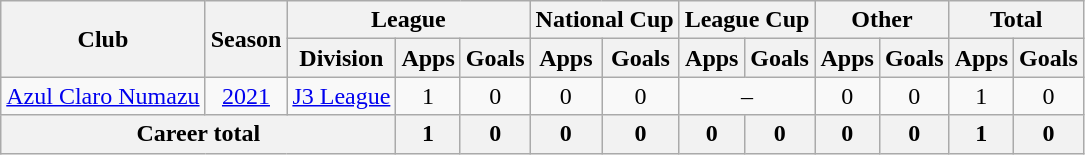<table class="wikitable" style="text-align: center">
<tr>
<th rowspan="2">Club</th>
<th rowspan="2">Season</th>
<th colspan="3">League</th>
<th colspan="2">National Cup</th>
<th colspan="2">League Cup</th>
<th colspan="2">Other</th>
<th colspan="2">Total</th>
</tr>
<tr>
<th>Division</th>
<th>Apps</th>
<th>Goals</th>
<th>Apps</th>
<th>Goals</th>
<th>Apps</th>
<th>Goals</th>
<th>Apps</th>
<th>Goals</th>
<th>Apps</th>
<th>Goals</th>
</tr>
<tr>
<td><a href='#'>Azul Claro Numazu</a></td>
<td><a href='#'>2021</a></td>
<td><a href='#'>J3 League</a></td>
<td>1</td>
<td>0</td>
<td>0</td>
<td>0</td>
<td colspan="2">–</td>
<td>0</td>
<td>0</td>
<td>1</td>
<td>0</td>
</tr>
<tr>
<th colspan=3>Career total</th>
<th>1</th>
<th>0</th>
<th>0</th>
<th>0</th>
<th>0</th>
<th>0</th>
<th>0</th>
<th>0</th>
<th>1</th>
<th>0</th>
</tr>
</table>
